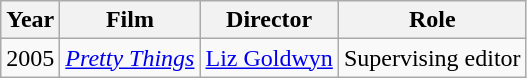<table class="wikitable">
<tr>
<th>Year</th>
<th>Film</th>
<th>Director</th>
<th>Role</th>
</tr>
<tr>
<td>2005</td>
<td><em><a href='#'>Pretty Things</a></em></td>
<td><a href='#'>Liz Goldwyn</a></td>
<td>Supervising editor</td>
</tr>
</table>
